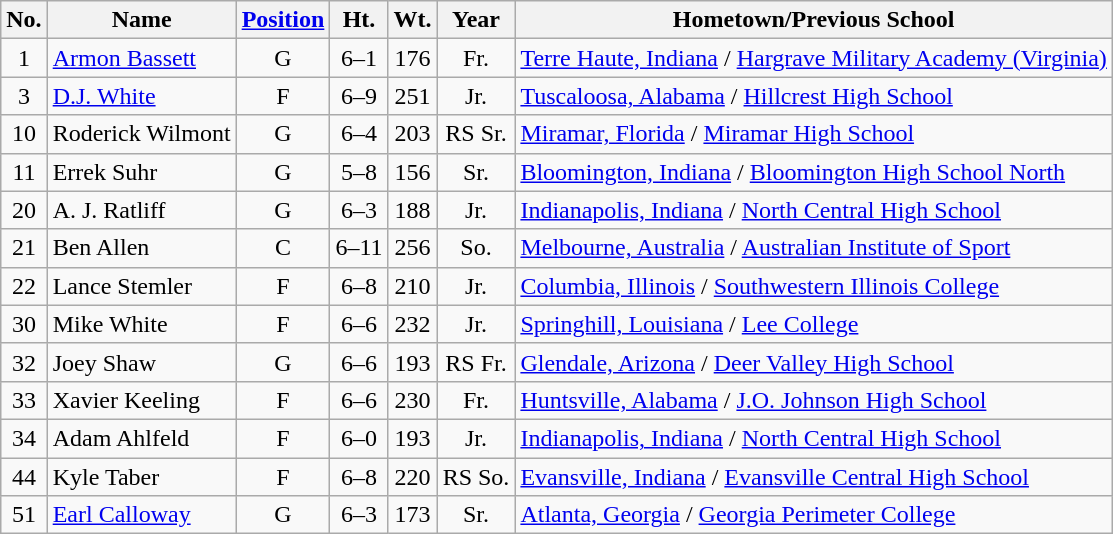<table class="wikitable" style="text-align:center">
<tr>
<th>No.</th>
<th>Name</th>
<th><a href='#'>Position</a></th>
<th>Ht.</th>
<th>Wt.</th>
<th>Year</th>
<th>Hometown/Previous School</th>
</tr>
<tr>
<td>1</td>
<td style="text-align:left"><a href='#'>Armon Bassett</a></td>
<td>G</td>
<td>6–1</td>
<td>176</td>
<td>Fr.</td>
<td style="text-align:left"><a href='#'>Terre Haute, Indiana</a> / <a href='#'>Hargrave Military Academy (Virginia)</a></td>
</tr>
<tr>
<td>3</td>
<td style="text-align:left"><a href='#'>D.J. White</a></td>
<td>F</td>
<td>6–9</td>
<td>251</td>
<td>Jr.</td>
<td style="text-align:left"><a href='#'>Tuscaloosa, Alabama</a> / <a href='#'>Hillcrest High School</a></td>
</tr>
<tr>
<td>10</td>
<td style="text-align:left">Roderick Wilmont</td>
<td>G</td>
<td>6–4</td>
<td>203</td>
<td>RS Sr.</td>
<td style="text-align:left"><a href='#'>Miramar, Florida</a> / <a href='#'>Miramar High School</a></td>
</tr>
<tr>
<td>11</td>
<td style="text-align:left">Errek Suhr</td>
<td>G</td>
<td>5–8</td>
<td>156</td>
<td>Sr.</td>
<td style="text-align:left"><a href='#'>Bloomington, Indiana</a> / <a href='#'>Bloomington High School North</a></td>
</tr>
<tr>
<td>20</td>
<td style="text-align:left">A. J. Ratliff</td>
<td>G</td>
<td>6–3</td>
<td>188</td>
<td>Jr.</td>
<td style="text-align:left"><a href='#'>Indianapolis, Indiana</a> / <a href='#'>North Central High School</a></td>
</tr>
<tr>
<td>21</td>
<td style="text-align:left">Ben Allen</td>
<td>C</td>
<td>6–11</td>
<td>256</td>
<td>So.</td>
<td style="text-align:left"><a href='#'>Melbourne, Australia</a> / <a href='#'>Australian Institute of Sport</a></td>
</tr>
<tr>
<td>22</td>
<td style="text-align:left">Lance Stemler</td>
<td>F</td>
<td>6–8</td>
<td>210</td>
<td>Jr.</td>
<td style="text-align:left"><a href='#'>Columbia, Illinois</a> / <a href='#'>Southwestern Illinois College</a></td>
</tr>
<tr>
<td>30</td>
<td style="text-align:left">Mike White</td>
<td>F</td>
<td>6–6</td>
<td>232</td>
<td>Jr.</td>
<td style="text-align:left"><a href='#'>Springhill, Louisiana</a> / <a href='#'>Lee College</a></td>
</tr>
<tr>
<td>32</td>
<td style="text-align:left">Joey Shaw</td>
<td>G</td>
<td>6–6</td>
<td>193</td>
<td>RS Fr.</td>
<td style="text-align:left"><a href='#'>Glendale, Arizona</a> / <a href='#'>Deer Valley High School</a></td>
</tr>
<tr>
<td>33</td>
<td style="text-align:left">Xavier Keeling</td>
<td>F</td>
<td>6–6</td>
<td>230</td>
<td>Fr.</td>
<td style="text-align:left"><a href='#'>Huntsville, Alabama</a> / <a href='#'>J.O. Johnson High School</a></td>
</tr>
<tr>
<td>34</td>
<td style="text-align:left">Adam Ahlfeld</td>
<td>F</td>
<td>6–0</td>
<td>193</td>
<td>Jr.</td>
<td style="text-align:left"><a href='#'>Indianapolis, Indiana</a> / <a href='#'>North Central High School</a></td>
</tr>
<tr>
<td>44</td>
<td style="text-align:left">Kyle Taber</td>
<td>F</td>
<td>6–8</td>
<td>220</td>
<td>RS So.</td>
<td style="text-align:left"><a href='#'>Evansville, Indiana</a> / <a href='#'>Evansville Central High School</a></td>
</tr>
<tr>
<td>51</td>
<td style="text-align:left"><a href='#'>Earl Calloway</a></td>
<td>G</td>
<td>6–3</td>
<td>173</td>
<td>Sr.</td>
<td style="text-align:left"><a href='#'>Atlanta, Georgia</a> / <a href='#'>Georgia Perimeter College</a></td>
</tr>
</table>
